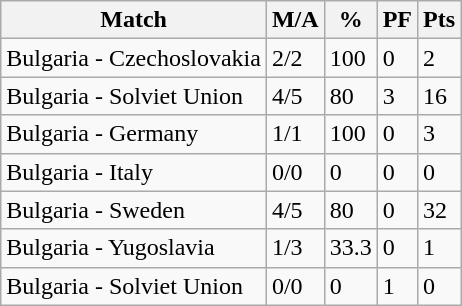<table class="wikitable">
<tr>
<th>Match</th>
<th>M/A</th>
<th>%</th>
<th>PF</th>
<th>Pts</th>
</tr>
<tr>
<td> Bulgaria -  Czechoslovakia</td>
<td>2/2</td>
<td>100</td>
<td>0</td>
<td>2</td>
</tr>
<tr>
<td> Bulgaria -  Solviet Union</td>
<td>4/5</td>
<td>80</td>
<td>3</td>
<td>16</td>
</tr>
<tr>
<td> Bulgaria -  Germany</td>
<td>1/1</td>
<td>100</td>
<td>0</td>
<td>3</td>
</tr>
<tr>
<td> Bulgaria -  Italy</td>
<td>0/0</td>
<td>0</td>
<td>0</td>
<td>0</td>
</tr>
<tr>
<td> Bulgaria -  Sweden</td>
<td>4/5</td>
<td>80</td>
<td>0</td>
<td>32</td>
</tr>
<tr>
<td> Bulgaria -  Yugoslavia</td>
<td>1/3</td>
<td>33.3</td>
<td>0</td>
<td>1</td>
</tr>
<tr>
<td> Bulgaria -  Solviet Union</td>
<td>0/0</td>
<td>0</td>
<td>1</td>
<td>0</td>
</tr>
</table>
